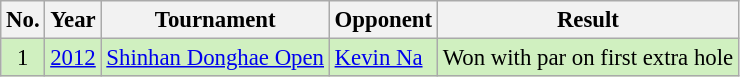<table class="wikitable" style="font-size:95%;">
<tr>
<th>No.</th>
<th>Year</th>
<th>Tournament</th>
<th>Opponent</th>
<th>Result</th>
</tr>
<tr style="background:#D0F0C0;">
<td align=center>1</td>
<td><a href='#'>2012</a></td>
<td><a href='#'>Shinhan Donghae Open</a></td>
<td> <a href='#'>Kevin Na</a></td>
<td>Won with par on first extra hole</td>
</tr>
</table>
